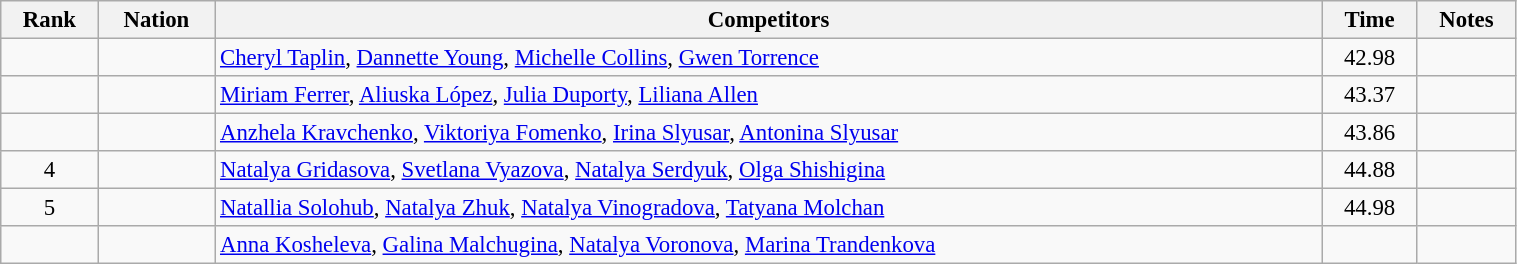<table class="wikitable sortable" width=80% style="text-align:center; font-size:95%">
<tr>
<th>Rank</th>
<th>Nation</th>
<th>Competitors</th>
<th>Time</th>
<th>Notes</th>
</tr>
<tr>
<td></td>
<td align=left></td>
<td align=left><a href='#'>Cheryl Taplin</a>, <a href='#'>Dannette Young</a>, <a href='#'>Michelle Collins</a>, <a href='#'>Gwen Torrence</a></td>
<td>42.98</td>
<td></td>
</tr>
<tr>
<td></td>
<td align=left></td>
<td align=left><a href='#'>Miriam Ferrer</a>, <a href='#'>Aliuska López</a>, <a href='#'>Julia Duporty</a>, <a href='#'>Liliana Allen</a></td>
<td>43.37</td>
<td></td>
</tr>
<tr>
<td></td>
<td align=left></td>
<td align=left><a href='#'>Anzhela Kravchenko</a>, <a href='#'>Viktoriya Fomenko</a>, <a href='#'>Irina Slyusar</a>, <a href='#'>Antonina Slyusar</a></td>
<td>43.86</td>
<td></td>
</tr>
<tr>
<td>4</td>
<td align=left></td>
<td align=left><a href='#'>Natalya Gridasova</a>, <a href='#'>Svetlana Vyazova</a>, <a href='#'>Natalya Serdyuk</a>, <a href='#'>Olga Shishigina</a></td>
<td>44.88</td>
<td></td>
</tr>
<tr>
<td>5</td>
<td align=left></td>
<td align=left><a href='#'>Natallia Solohub</a>, <a href='#'>Natalya Zhuk</a>, <a href='#'>Natalya Vinogradova</a>, <a href='#'>Tatyana Molchan</a></td>
<td>44.98</td>
<td></td>
</tr>
<tr>
<td></td>
<td align=left></td>
<td align=left><a href='#'>Anna Kosheleva</a>, <a href='#'>Galina Malchugina</a>, <a href='#'>Natalya Voronova</a>, <a href='#'>Marina Trandenkova</a></td>
<td></td>
<td></td>
</tr>
</table>
